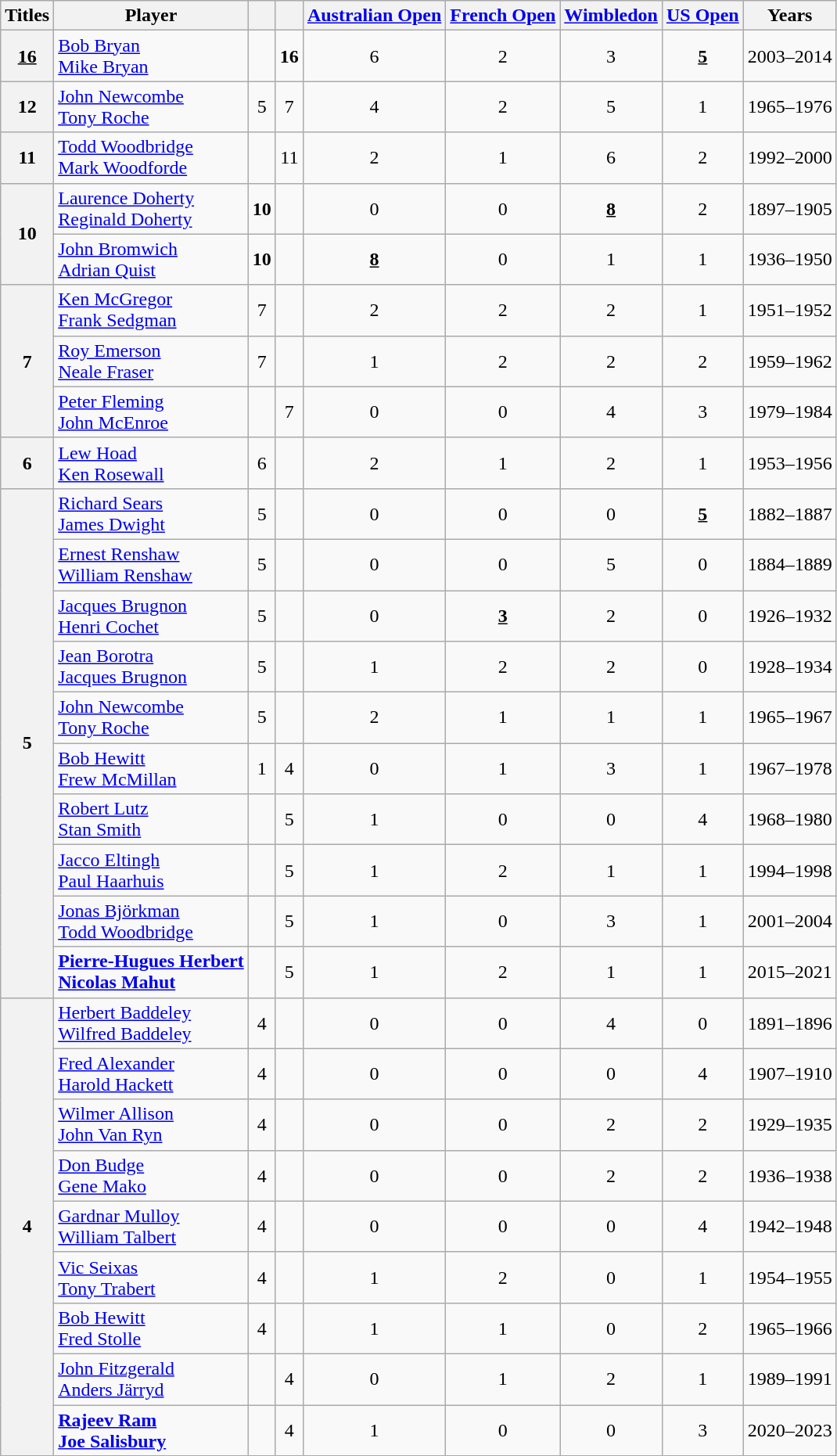<table class="wikitable sortable mw-datatable sticky-table-row1 sort-under-center" style="text-align: center;">
<tr>
<th>Titles</th>
<th>Player</th>
<th></th>
<th></th>
<th><a href='#'>Australian Open</a></th>
<th><a href='#'>French Open</a></th>
<th><a href='#'>Wimbledon</a></th>
<th><a href='#'>US Open</a></th>
<th>Years</th>
</tr>
<tr>
<th><u>16</u></th>
<td align=left> <a href='#'>Bob Bryan</a><br> <a href='#'>Mike Bryan</a></td>
<td></td>
<td><strong>16</strong></td>
<td>6</td>
<td>2</td>
<td>3</td>
<td><strong><u>5</u></strong></td>
<td>2003–2014</td>
</tr>
<tr>
<th>12</th>
<td align=left> <a href='#'>John Newcombe</a><br> <a href='#'>Tony Roche</a></td>
<td>5</td>
<td>7</td>
<td>4</td>
<td>2</td>
<td>5</td>
<td>1</td>
<td>1965–1976</td>
</tr>
<tr>
<th>11</th>
<td align=left> <a href='#'>Todd Woodbridge</a><br> <a href='#'>Mark Woodforde</a></td>
<td></td>
<td>11</td>
<td>2</td>
<td>1</td>
<td>6</td>
<td>2</td>
<td>1992–2000</td>
</tr>
<tr>
<th rowspan="2">10</th>
<td align=left> <a href='#'>Laurence Doherty</a> <br> <a href='#'>Reginald Doherty</a></td>
<td><strong>10</strong></td>
<td></td>
<td>0</td>
<td>0</td>
<td><strong><u>8</u></strong></td>
<td>2</td>
<td>1897–1905</td>
</tr>
<tr>
<td align=left> <a href='#'>John Bromwich</a><br> <a href='#'>Adrian Quist</a></td>
<td><strong>10</strong></td>
<td></td>
<td><u><strong>8</strong></u></td>
<td>0</td>
<td>1</td>
<td>1</td>
<td>1936–1950</td>
</tr>
<tr>
<th rowspan="3">7</th>
<td align=left> <a href='#'>Ken McGregor</a> <br> <a href='#'>Frank Sedgman</a></td>
<td>7</td>
<td></td>
<td>2</td>
<td>2</td>
<td>2</td>
<td>1</td>
<td>1951–1952</td>
</tr>
<tr>
<td align=left> <a href='#'>Roy Emerson</a><br> <a href='#'>Neale Fraser</a></td>
<td>7</td>
<td></td>
<td>1</td>
<td>2</td>
<td>2</td>
<td>2</td>
<td>1959–1962</td>
</tr>
<tr>
<td align=left> <a href='#'>Peter Fleming</a><br> <a href='#'>John McEnroe</a></td>
<td></td>
<td>7</td>
<td>0</td>
<td>0</td>
<td>4</td>
<td>3</td>
<td>1979–1984</td>
</tr>
<tr>
<th>6</th>
<td align=left> <a href='#'>Lew Hoad</a><br> <a href='#'>Ken Rosewall</a></td>
<td>6</td>
<td></td>
<td>2</td>
<td>1</td>
<td>2</td>
<td>1</td>
<td>1953–1956</td>
</tr>
<tr>
<th rowspan="10">5</th>
<td align=left> <a href='#'>Richard Sears</a><br> <a href='#'>James Dwight</a></td>
<td>5</td>
<td></td>
<td>0</td>
<td>0</td>
<td>0</td>
<td><strong><u>5</u></strong></td>
<td>1882–1887</td>
</tr>
<tr>
<td align=left> <a href='#'>Ernest Renshaw</a><br> <a href='#'>William Renshaw</a></td>
<td>5</td>
<td></td>
<td>0</td>
<td>0</td>
<td>5</td>
<td>0</td>
<td>1884–1889</td>
</tr>
<tr>
<td align=left> <a href='#'>Jacques Brugnon</a><br> <a href='#'>Henri Cochet</a></td>
<td>5</td>
<td></td>
<td>0</td>
<td><strong><u>3</u></strong></td>
<td>2</td>
<td>0</td>
<td>1926–1932</td>
</tr>
<tr>
<td align=left> <a href='#'>Jean Borotra</a><br> <a href='#'>Jacques Brugnon</a></td>
<td>5</td>
<td></td>
<td>1</td>
<td>2</td>
<td>2</td>
<td>0</td>
<td>1928–1934</td>
</tr>
<tr>
<td align=left> <a href='#'>John Newcombe</a> <br> <a href='#'>Tony Roche</a></td>
<td>5</td>
<td></td>
<td>2</td>
<td>1</td>
<td>1</td>
<td>1</td>
<td>1965–1967</td>
</tr>
<tr>
<td align=left> <a href='#'>Bob Hewitt</a><br> <a href='#'>Frew McMillan</a></td>
<td>1</td>
<td>4</td>
<td>0</td>
<td>1</td>
<td>3</td>
<td>1</td>
<td>1967–1978</td>
</tr>
<tr>
<td align=left> <a href='#'>Robert Lutz</a><br> <a href='#'>Stan Smith</a></td>
<td></td>
<td>5</td>
<td>1</td>
<td>0</td>
<td>0</td>
<td>4</td>
<td>1968–1980</td>
</tr>
<tr>
<td align=left> <a href='#'>Jacco Eltingh</a><br> <a href='#'>Paul Haarhuis</a></td>
<td></td>
<td>5</td>
<td>1</td>
<td>2</td>
<td>1</td>
<td>1</td>
<td>1994–1998</td>
</tr>
<tr>
<td align=left> <a href='#'>Jonas Björkman</a><br> <a href='#'>Todd Woodbridge</a></td>
<td></td>
<td>5</td>
<td>1</td>
<td>0</td>
<td>3</td>
<td>1</td>
<td>2001–2004</td>
</tr>
<tr>
<td align=left> <strong><a href='#'>Pierre-Hugues Herbert</a></strong><br> <strong><a href='#'>Nicolas Mahut</a></strong></td>
<td></td>
<td>5</td>
<td>1</td>
<td>2</td>
<td>1</td>
<td>1</td>
<td>2015–2021</td>
</tr>
<tr>
<th rowspan="9">4</th>
<td align=left> <a href='#'>Herbert Baddeley</a><br> <a href='#'>Wilfred Baddeley</a></td>
<td>4</td>
<td></td>
<td>0</td>
<td>0</td>
<td>4</td>
<td>0</td>
<td>1891–1896</td>
</tr>
<tr>
<td align=left> <a href='#'>Fred Alexander</a> <br> <a href='#'>Harold Hackett</a></td>
<td>4</td>
<td></td>
<td>0</td>
<td>0</td>
<td>0</td>
<td>4</td>
<td>1907–1910</td>
</tr>
<tr>
<td align=left> <a href='#'>Wilmer Allison</a><br> <a href='#'>John Van Ryn</a></td>
<td>4</td>
<td></td>
<td>0</td>
<td>0</td>
<td>2</td>
<td>2</td>
<td>1929–1935</td>
</tr>
<tr>
<td align=left> <a href='#'>Don Budge</a><br> <a href='#'>Gene Mako</a></td>
<td>4</td>
<td></td>
<td>0</td>
<td>0</td>
<td>2</td>
<td>2</td>
<td>1936–1938</td>
</tr>
<tr>
<td align=left> <a href='#'>Gardnar Mulloy</a><br> <a href='#'>William Talbert</a></td>
<td>4</td>
<td></td>
<td>0</td>
<td>0</td>
<td>0</td>
<td>4</td>
<td>1942–1948</td>
</tr>
<tr>
<td align=left> <a href='#'>Vic Seixas</a><br> <a href='#'>Tony Trabert</a></td>
<td>4</td>
<td></td>
<td>1</td>
<td>2</td>
<td>0</td>
<td>1</td>
<td>1954–1955</td>
</tr>
<tr>
<td align=left> <a href='#'>Bob Hewitt</a><br> <a href='#'>Fred Stolle</a></td>
<td>4</td>
<td></td>
<td>1</td>
<td>1</td>
<td>0</td>
<td>2</td>
<td>1965–1966</td>
</tr>
<tr>
<td align=left> <a href='#'>John Fitzgerald</a><br> <a href='#'>Anders Järryd</a></td>
<td></td>
<td>4</td>
<td>0</td>
<td>1</td>
<td>2</td>
<td>1</td>
<td>1989–1991</td>
</tr>
<tr>
<td align=left> <strong><a href='#'>Rajeev Ram</a></strong><br> <strong><a href='#'>Joe Salisbury</a></strong></td>
<td></td>
<td>4</td>
<td>1</td>
<td>0</td>
<td>0</td>
<td>3</td>
<td>2020–2023</td>
</tr>
</table>
